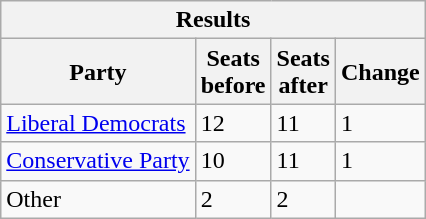<table class="wikitable">
<tr>
<th colspan="4">Results</th>
</tr>
<tr>
<th>Party</th>
<th>Seats<br>before</th>
<th>Seats<br>after</th>
<th>Change</th>
</tr>
<tr>
<td><a href='#'>Liberal Democrats</a></td>
<td>12</td>
<td>11</td>
<td> 1</td>
</tr>
<tr>
<td><a href='#'>Conservative Party</a></td>
<td>10</td>
<td>11</td>
<td> 1</td>
</tr>
<tr>
<td>Other</td>
<td>2</td>
<td>2</td>
<td></td>
</tr>
</table>
